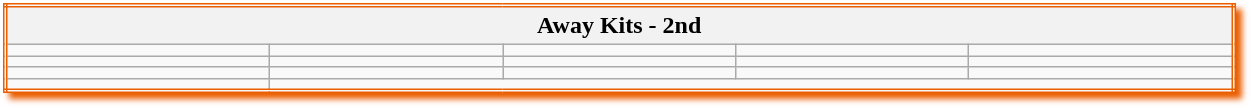<table class="wikitable mw-collapsible mw-collapsed" style="width:65%; border:double #EB5E00; box-shadow: 4px 4px 4px #EB5E00;">
<tr>
<th colspan=5>Away Kits - 2nd</th>
</tr>
<tr>
<td></td>
<td></td>
<td></td>
<td></td>
<td></td>
</tr>
<tr>
<td></td>
<td></td>
<td></td>
<td></td>
<td></td>
</tr>
<tr>
<td></td>
<td></td>
<td></td>
<td></td>
<td></td>
</tr>
<tr>
<td></td>
</tr>
</table>
